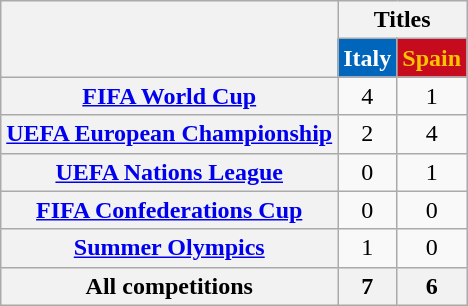<table class="wikitable sortable" style="text-align:center">
<tr>
<th rowspan="2"></th>
<th colspan="2">Titles</th>
</tr>
<tr>
<th style="color:#FFFFFF; background-color:#0066BC;">Italy</th>
<th style="color:#FFC400; background-color:#C60B1E;">Spain</th>
</tr>
<tr>
<th scope="row"><a href='#'>FIFA World Cup</a></th>
<td>4</td>
<td>1</td>
</tr>
<tr>
<th scope="row"><a href='#'>UEFA European Championship</a></th>
<td>2</td>
<td>4</td>
</tr>
<tr>
<th scope="row"><a href='#'>UEFA Nations League</a></th>
<td>0</td>
<td>1</td>
</tr>
<tr>
<th scope="row"><a href='#'>FIFA Confederations Cup</a></th>
<td>0</td>
<td>0</td>
</tr>
<tr>
<th scope="row"><a href='#'>Summer Olympics</a></th>
<td>1</td>
<td>0</td>
</tr>
<tr>
<th scope="row">All competitions</th>
<th>7</th>
<th>6</th>
</tr>
</table>
